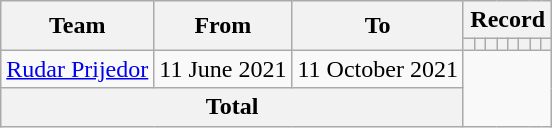<table class="wikitable" tyle="text-align: center">
<tr>
<th rowspan="2">Team</th>
<th rowspan="2">From</th>
<th rowspan="2">To</th>
<th colspan="8">Record</th>
</tr>
<tr>
<th></th>
<th></th>
<th></th>
<th></th>
<th></th>
<th></th>
<th></th>
<th></th>
</tr>
<tr>
<td align="left"><a href='#'>Rudar Prijedor</a></td>
<td align="left">11 June 2021</td>
<td align="left">11 October 2021<br></td>
</tr>
<tr>
<th colspan="3">Total<br></th>
</tr>
</table>
